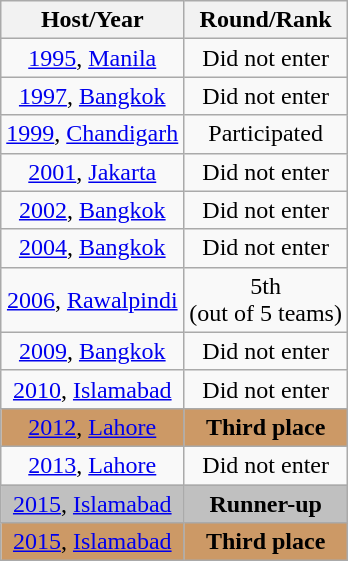<table class="wikitable" style="text-align: center;">
<tr>
<th>Host/Year</th>
<th>Round/Rank</th>
</tr>
<tr style=>
<td> <a href='#'>1995</a>, <a href='#'>Manila</a></td>
<td>Did not enter</td>
</tr>
<tr style=>
<td> <a href='#'>1997</a>, <a href='#'>Bangkok</a></td>
<td>Did not enter</td>
</tr>
<tr style=>
<td> <a href='#'>1999</a>, <a href='#'>Chandigarh</a></td>
<td>Participated</td>
</tr>
<tr style=>
<td> <a href='#'>2001</a>, <a href='#'>Jakarta</a></td>
<td>Did not enter</td>
</tr>
<tr style=>
<td> <a href='#'>2002</a>, <a href='#'>Bangkok</a></td>
<td>Did not enter</td>
</tr>
<tr style=>
<td> <a href='#'>2004</a>, <a href='#'>Bangkok</a></td>
<td>Did not enter</td>
</tr>
<tr style=>
<td> <a href='#'>2006</a>, <a href='#'>Rawalpindi</a></td>
<td>5th<br>(out of 5 teams)</td>
</tr>
<tr style=>
<td> <a href='#'>2009</a>, <a href='#'>Bangkok</a></td>
<td>Did not enter</td>
</tr>
<tr style=>
<td> <a href='#'>2010</a>, <a href='#'>Islamabad</a></td>
<td>Did not enter</td>
</tr>
<tr style="background:#c96;">
<td> <a href='#'>2012</a>, <a href='#'>Lahore</a></td>
<td><strong>Third place</strong></td>
</tr>
<tr style=>
<td> <a href='#'>2013</a>, <a href='#'>Lahore</a></td>
<td>Did not enter</td>
</tr>
<tr style="background:silver;">
<td> <a href='#'>2015</a>, <a href='#'>Islamabad</a></td>
<td><strong>Runner-up</strong></td>
</tr>
<tr style="background:#c96;">
<td> <a href='#'>2015</a>, <a href='#'>Islamabad</a></td>
<td><strong>Third place</strong></td>
</tr>
</table>
